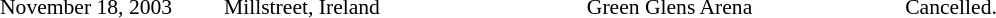<table cellpadding="2" style="border: 0px solid darkgray; font-size:90%">
<tr>
<th width="150"></th>
<th width="250"></th>
<th width="220"></th>
<th width="700"></th>
</tr>
<tr border="0">
<td>November 18, 2003</td>
<td>Millstreet, Ireland</td>
<td>Green Glens Arena</td>
<td>Cancelled.</td>
</tr>
<tr>
</tr>
</table>
